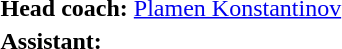<table>
<tr>
<td><strong>Head coach:</strong></td>
<td><a href='#'>Plamen Konstantinov</a></td>
</tr>
<tr>
<td><strong>Assistant:</strong></td>
<td></td>
</tr>
</table>
